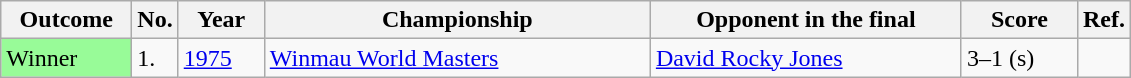<table class="wikitable">
<tr>
<th width="80">Outcome</th>
<th width="20">No.</th>
<th width="50">Year</th>
<th style="width:250px;">Championship</th>
<th style="width:200px;">Opponent in the final</th>
<th width="70">Score</th>
<th width="20">Ref.</th>
</tr>
<tr>
<td style="background:#98FB98">Winner</td>
<td>1.</td>
<td><a href='#'>1975</a></td>
<td><a href='#'>Winmau World Masters</a></td>
<td> <a href='#'>David Rocky Jones</a></td>
<td>3–1 (s)</td>
<td></td>
</tr>
</table>
